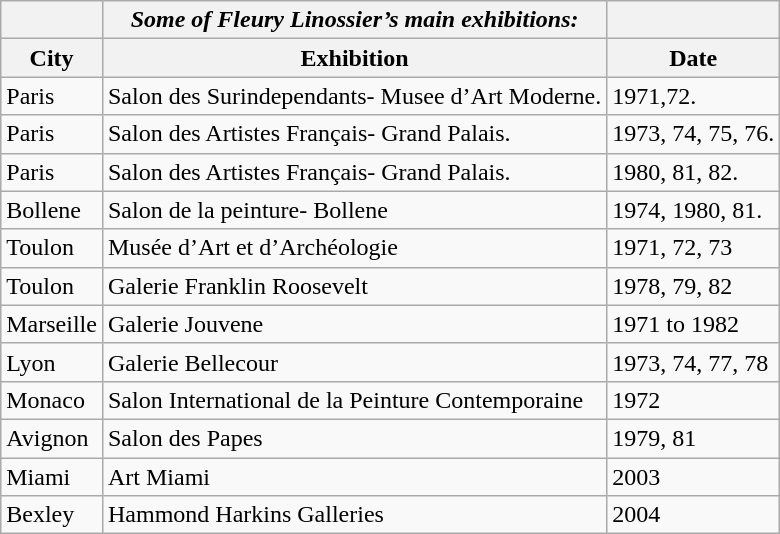<table class="wikitable">
<tr>
<th></th>
<th><strong><em>Some of Fleury Linossier’s main exhibitions:</em></strong></th>
<th></th>
</tr>
<tr>
<th>City</th>
<th>Exhibition</th>
<th>Date</th>
</tr>
<tr>
<td>Paris</td>
<td>Salon des Surindependants- Musee d’Art Moderne.</td>
<td>1971,72.</td>
</tr>
<tr>
<td>Paris</td>
<td>Salon des Artistes Français- Grand Palais.</td>
<td>1973, 74, 75, 76.</td>
</tr>
<tr>
<td>Paris</td>
<td>Salon des Artistes Français- Grand Palais.</td>
<td>1980, 81, 82.</td>
</tr>
<tr>
<td>Bollene</td>
<td>Salon de la peinture- Bollene</td>
<td>1974, 1980, 81.</td>
</tr>
<tr>
<td>Toulon</td>
<td>Musée d’Art et d’Archéologie</td>
<td>1971, 72, 73</td>
</tr>
<tr>
<td>Toulon</td>
<td>Galerie Franklin Roosevelt</td>
<td>1978, 79, 82</td>
</tr>
<tr>
<td>Marseille</td>
<td>Galerie Jouvene</td>
<td>1971 to 1982</td>
</tr>
<tr>
<td>Lyon</td>
<td>Galerie Bellecour</td>
<td>1973, 74, 77, 78</td>
</tr>
<tr>
<td>Monaco</td>
<td>Salon International de la Peinture Contemporaine</td>
<td>1972</td>
</tr>
<tr>
<td>Avignon</td>
<td>Salon des Papes</td>
<td>1979, 81</td>
</tr>
<tr>
<td>Miami</td>
<td>Art Miami</td>
<td>2003</td>
</tr>
<tr>
<td>Bexley</td>
<td>Hammond Harkins Galleries</td>
<td>2004</td>
</tr>
</table>
